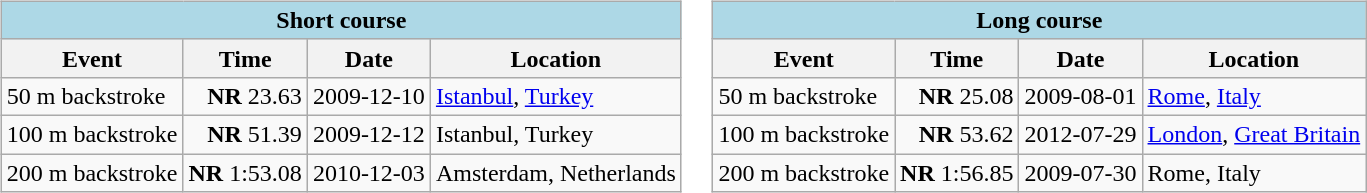<table>
<tr>
<td valign=top align=left><br><table class="wikitable" |>
<tr>
<th colspan="4" style="background: #add8e6;">Short course</th>
</tr>
<tr>
<th>Event</th>
<th>Time</th>
<th>Date</th>
<th>Location</th>
</tr>
<tr>
<td>50 m backstroke</td>
<td align="right"><strong>NR</strong> 23.63</td>
<td>2009-12-10</td>
<td><a href='#'>Istanbul</a>, <a href='#'>Turkey</a></td>
</tr>
<tr>
<td>100 m backstroke</td>
<td align="right"><strong>NR</strong> 51.39</td>
<td>2009-12-12</td>
<td>Istanbul, Turkey</td>
</tr>
<tr>
<td>200 m backstroke</td>
<td align="right"><strong>NR</strong> 1:53.08</td>
<td>2010-12-03</td>
<td>Amsterdam, Netherlands</td>
</tr>
</table>
</td>
<td valign=top align=left><br><table class="wikitable" |>
<tr>
<th colspan="4" style="background: #add8e6;">Long course</th>
</tr>
<tr>
<th>Event</th>
<th>Time</th>
<th>Date</th>
<th>Location</th>
</tr>
<tr>
<td>50 m backstroke</td>
<td align="right"><strong>NR</strong> 25.08</td>
<td>2009-08-01</td>
<td><a href='#'>Rome</a>, <a href='#'>Italy</a></td>
</tr>
<tr>
<td>100 m backstroke</td>
<td align="right"><strong>NR</strong> 53.62</td>
<td>2012-07-29</td>
<td><a href='#'>London</a>, <a href='#'>Great Britain</a></td>
</tr>
<tr>
<td>200 m backstroke</td>
<td align="right"><strong>NR</strong> 1:56.85</td>
<td>2009-07-30</td>
<td>Rome, Italy</td>
</tr>
</table>
</td>
</tr>
</table>
